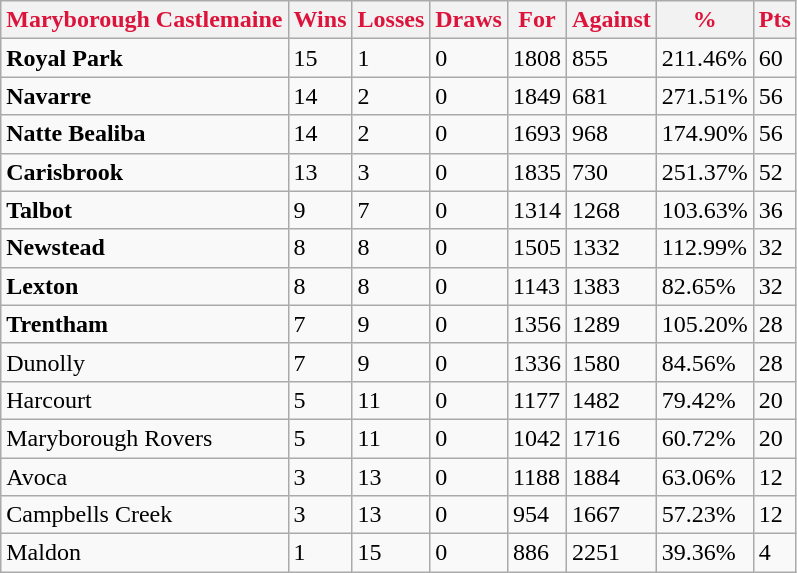<table class="wikitable">
<tr>
<th style="color:crimson">Maryborough Castlemaine</th>
<th style="color:crimson">Wins</th>
<th style="color:crimson">Losses</th>
<th style="color:crimson">Draws</th>
<th style="color:crimson">For</th>
<th style="color:crimson">Against</th>
<th style="color:crimson">%</th>
<th style="color:crimson">Pts</th>
</tr>
<tr>
<td><strong>	Royal Park	</strong></td>
<td>15</td>
<td>1</td>
<td>0</td>
<td>1808</td>
<td>855</td>
<td>211.46%</td>
<td>60</td>
</tr>
<tr>
<td><strong>	Navarre	</strong></td>
<td>14</td>
<td>2</td>
<td>0</td>
<td>1849</td>
<td>681</td>
<td>271.51%</td>
<td>56</td>
</tr>
<tr>
<td><strong>	Natte Bealiba	</strong></td>
<td>14</td>
<td>2</td>
<td>0</td>
<td>1693</td>
<td>968</td>
<td>174.90%</td>
<td>56</td>
</tr>
<tr>
<td><strong>	Carisbrook	</strong></td>
<td>13</td>
<td>3</td>
<td>0</td>
<td>1835</td>
<td>730</td>
<td>251.37%</td>
<td>52</td>
</tr>
<tr>
<td><strong>	Talbot	</strong></td>
<td>9</td>
<td>7</td>
<td>0</td>
<td>1314</td>
<td>1268</td>
<td>103.63%</td>
<td>36</td>
</tr>
<tr>
<td><strong>	Newstead	</strong></td>
<td>8</td>
<td>8</td>
<td>0</td>
<td>1505</td>
<td>1332</td>
<td>112.99%</td>
<td>32</td>
</tr>
<tr>
<td><strong>	Lexton	</strong></td>
<td>8</td>
<td>8</td>
<td>0</td>
<td>1143</td>
<td>1383</td>
<td>82.65%</td>
<td>32</td>
</tr>
<tr>
<td><strong>	Trentham	</strong></td>
<td>7</td>
<td>9</td>
<td>0</td>
<td>1356</td>
<td>1289</td>
<td>105.20%</td>
<td>28</td>
</tr>
<tr>
<td>Dunolly</td>
<td>7</td>
<td>9</td>
<td>0</td>
<td>1336</td>
<td>1580</td>
<td>84.56%</td>
<td>28</td>
</tr>
<tr>
<td>Harcourt</td>
<td>5</td>
<td>11</td>
<td>0</td>
<td>1177</td>
<td>1482</td>
<td>79.42%</td>
<td>20</td>
</tr>
<tr>
<td>Maryborough Rovers</td>
<td>5</td>
<td>11</td>
<td>0</td>
<td>1042</td>
<td>1716</td>
<td>60.72%</td>
<td>20</td>
</tr>
<tr>
<td>Avoca</td>
<td>3</td>
<td>13</td>
<td>0</td>
<td>1188</td>
<td>1884</td>
<td>63.06%</td>
<td>12</td>
</tr>
<tr>
<td>Campbells Creek</td>
<td>3</td>
<td>13</td>
<td>0</td>
<td>954</td>
<td>1667</td>
<td>57.23%</td>
<td>12</td>
</tr>
<tr>
<td>Maldon</td>
<td>1</td>
<td>15</td>
<td>0</td>
<td>886</td>
<td>2251</td>
<td>39.36%</td>
<td>4</td>
</tr>
</table>
